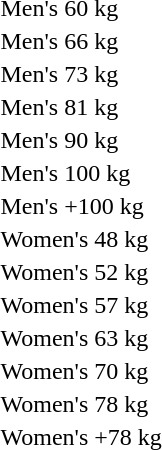<table>
<tr>
<td rowspan=2>Men's 60 kg<br></td>
<td rowspan=2></td>
<td rowspan=2></td>
<td></td>
</tr>
<tr>
<td></td>
</tr>
<tr>
<td rowspan=2>Men's 66 kg <br></td>
<td rowspan=2></td>
<td rowspan=2></td>
<td></td>
</tr>
<tr>
<td></td>
</tr>
<tr>
<td rowspan=2>Men's 73 kg <br></td>
<td rowspan=2></td>
<td rowspan=2></td>
<td></td>
</tr>
<tr>
<td></td>
</tr>
<tr>
<td rowspan=2>Men's 81 kg <br></td>
<td rowspan=2></td>
<td rowspan=2></td>
<td></td>
</tr>
<tr>
<td></td>
</tr>
<tr>
<td rowspan=2>Men's 90 kg <br></td>
<td rowspan=2></td>
<td rowspan=2></td>
<td></td>
</tr>
<tr>
<td></td>
</tr>
<tr>
<td rowspan=2>Men's 100 kg <br></td>
<td rowspan=2></td>
<td rowspan=2></td>
<td></td>
</tr>
<tr>
<td></td>
</tr>
<tr>
<td rowspan=2>Men's +100 kg <br></td>
<td rowspan=2></td>
<td rowspan=2></td>
<td></td>
</tr>
<tr>
<td></td>
</tr>
<tr>
<td rowspan=2>Women's 48 kg<br></td>
<td rowspan=2></td>
<td rowspan=2></td>
<td></td>
</tr>
<tr>
<td></td>
</tr>
<tr>
<td rowspan=2>Women's 52 kg <br></td>
<td rowspan=2></td>
<td rowspan=2></td>
<td></td>
</tr>
<tr>
<td></td>
</tr>
<tr>
<td rowspan=2>Women's 57 kg <br></td>
<td rowspan=2></td>
<td rowspan=2></td>
<td></td>
</tr>
<tr>
<td></td>
</tr>
<tr>
<td rowspan=2>Women's 63 kg <br></td>
<td rowspan=2></td>
<td rowspan=2></td>
<td></td>
</tr>
<tr>
<td></td>
</tr>
<tr>
<td rowspan=2>Women's 70 kg <br></td>
<td rowspan=2></td>
<td rowspan=2></td>
<td></td>
</tr>
<tr>
<td></td>
</tr>
<tr>
<td rowspan=2>Women's 78 kg <br></td>
<td rowspan=2></td>
<td rowspan=2></td>
<td></td>
</tr>
<tr>
<td></td>
</tr>
<tr>
<td rowspan=2>Women's +78 kg <br></td>
<td rowspan=2></td>
<td rowspan=2></td>
<td></td>
</tr>
<tr>
<td></td>
</tr>
</table>
